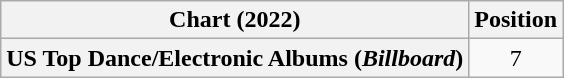<table class="wikitable plainrowheaders" style="text-align:center">
<tr>
<th scope="col">Chart (2022)</th>
<th scope="col">Position</th>
</tr>
<tr>
<th scope="row">US Top Dance/Electronic Albums (<em>Billboard</em>)</th>
<td>7</td>
</tr>
</table>
